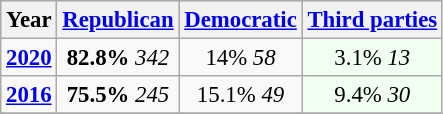<table class="wikitable" style="font-size:95%;">
<tr bgcolor=lightgrey>
<th>Year</th>
<th><a href='#'>Republican</a></th>
<th><a href='#'>Democratic</a></th>
<th><a href='#'>Third parties</a></th>
</tr>
<tr>
<td style="text-align:center;" ><strong><a href='#'>2020</a></strong></td>
<td style="text-align:center;" ><strong>82.8%</strong> <em>342</em></td>
<td style="text-align:center;" >14% <em>58</em></td>
<td style="text-align:center; background:honeyDew;">3.1% <em>13</em></td>
</tr>
<tr>
<td style="text-align:center;" ><strong><a href='#'>2016</a></strong></td>
<td style="text-align:center;" ><strong>75.5%</strong> <em>245</em></td>
<td style="text-align:center;" >15.1% <em>49</em></td>
<td style="text-align:center; background:honeyDew;">9.4% <em>30</em></td>
</tr>
<tr>
</tr>
</table>
